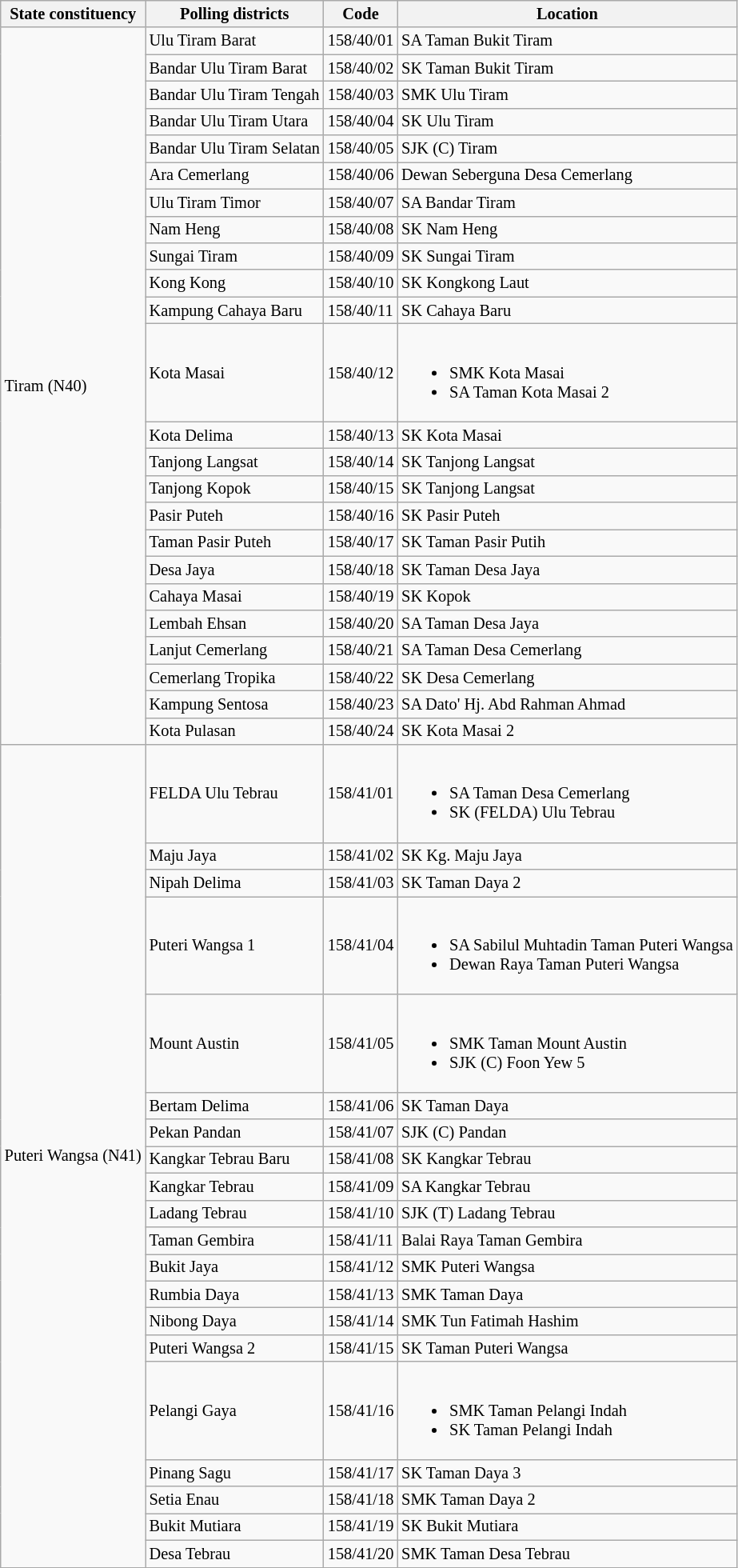<table class="wikitable sortable mw-collapsible" style="white-space:nowrap;font-size:85%">
<tr>
<th>State constituency</th>
<th>Polling districts</th>
<th>Code</th>
<th>Location</th>
</tr>
<tr>
<td rowspan="24">Tiram (N40)</td>
<td>Ulu Tiram Barat</td>
<td>158/40/01</td>
<td>SA Taman Bukit Tiram</td>
</tr>
<tr>
<td>Bandar Ulu Tiram Barat</td>
<td>158/40/02</td>
<td>SK Taman Bukit Tiram</td>
</tr>
<tr>
<td>Bandar Ulu Tiram Tengah</td>
<td>158/40/03</td>
<td>SMK Ulu Tiram</td>
</tr>
<tr>
<td>Bandar Ulu Tiram Utara</td>
<td>158/40/04</td>
<td>SK Ulu Tiram</td>
</tr>
<tr>
<td>Bandar Ulu Tiram Selatan</td>
<td>158/40/05</td>
<td>SJK (C) Tiram</td>
</tr>
<tr>
<td>Ara Cemerlang</td>
<td>158/40/06</td>
<td>Dewan Seberguna Desa Cemerlang</td>
</tr>
<tr>
<td>Ulu Tiram Timor</td>
<td>158/40/07</td>
<td>SA Bandar Tiram</td>
</tr>
<tr>
<td>Nam Heng</td>
<td>158/40/08</td>
<td>SK Nam Heng</td>
</tr>
<tr>
<td>Sungai Tiram</td>
<td>158/40/09</td>
<td>SK Sungai Tiram</td>
</tr>
<tr>
<td>Kong Kong</td>
<td>158/40/10</td>
<td>SK Kongkong Laut</td>
</tr>
<tr>
<td>Kampung Cahaya Baru</td>
<td>158/40/11</td>
<td>SK Cahaya Baru</td>
</tr>
<tr>
<td>Kota Masai</td>
<td>158/40/12</td>
<td><br><ul><li>SMK Kota Masai</li><li>SA Taman Kota Masai 2</li></ul></td>
</tr>
<tr>
<td>Kota Delima</td>
<td>158/40/13</td>
<td>SK Kota Masai</td>
</tr>
<tr>
<td>Tanjong Langsat</td>
<td>158/40/14</td>
<td>SK Tanjong Langsat</td>
</tr>
<tr>
<td>Tanjong Kopok</td>
<td>158/40/15</td>
<td>SK Tanjong Langsat</td>
</tr>
<tr>
<td>Pasir Puteh</td>
<td>158/40/16</td>
<td>SK Pasir Puteh</td>
</tr>
<tr>
<td>Taman Pasir Puteh</td>
<td>158/40/17</td>
<td>SK Taman Pasir Putih</td>
</tr>
<tr>
<td>Desa Jaya</td>
<td>158/40/18</td>
<td>SK Taman Desa Jaya</td>
</tr>
<tr>
<td>Cahaya Masai</td>
<td>158/40/19</td>
<td>SK Kopok</td>
</tr>
<tr>
<td>Lembah Ehsan</td>
<td>158/40/20</td>
<td>SA Taman Desa Jaya</td>
</tr>
<tr>
<td>Lanjut Cemerlang</td>
<td>158/40/21</td>
<td>SA Taman Desa Cemerlang</td>
</tr>
<tr>
<td>Cemerlang Tropika</td>
<td>158/40/22</td>
<td>SK Desa Cemerlang</td>
</tr>
<tr>
<td>Kampung Sentosa</td>
<td>158/40/23</td>
<td>SA Dato' Hj. Abd Rahman Ahmad</td>
</tr>
<tr>
<td>Kota Pulasan</td>
<td>158/40/24</td>
<td>SK Kota Masai 2</td>
</tr>
<tr>
<td rowspan="20">Puteri Wangsa (N41)</td>
<td>FELDA Ulu Tebrau</td>
<td>158/41/01</td>
<td><br><ul><li>SA Taman Desa Cemerlang</li><li>SK (FELDA) Ulu Tebrau</li></ul></td>
</tr>
<tr>
<td>Maju Jaya</td>
<td>158/41/02</td>
<td>SK Kg. Maju Jaya</td>
</tr>
<tr>
<td>Nipah Delima</td>
<td>158/41/03</td>
<td>SK Taman Daya 2</td>
</tr>
<tr>
<td>Puteri Wangsa 1</td>
<td>158/41/04</td>
<td><br><ul><li>SA Sabilul Muhtadin Taman Puteri Wangsa</li><li>Dewan Raya Taman Puteri Wangsa</li></ul></td>
</tr>
<tr>
<td>Mount Austin</td>
<td>158/41/05</td>
<td><br><ul><li>SMK Taman Mount Austin</li><li>SJK (C) Foon Yew 5</li></ul></td>
</tr>
<tr>
<td>Bertam Delima</td>
<td>158/41/06</td>
<td>SK Taman Daya</td>
</tr>
<tr>
<td>Pekan Pandan</td>
<td>158/41/07</td>
<td>SJK (C) Pandan</td>
</tr>
<tr>
<td>Kangkar Tebrau Baru</td>
<td>158/41/08</td>
<td>SK Kangkar Tebrau</td>
</tr>
<tr>
<td>Kangkar Tebrau</td>
<td>158/41/09</td>
<td>SA Kangkar Tebrau</td>
</tr>
<tr>
<td>Ladang Tebrau</td>
<td>158/41/10</td>
<td>SJK (T) Ladang Tebrau</td>
</tr>
<tr>
<td>Taman Gembira</td>
<td>158/41/11</td>
<td>Balai Raya Taman Gembira</td>
</tr>
<tr>
<td>Bukit Jaya</td>
<td>158/41/12</td>
<td>SMK Puteri Wangsa</td>
</tr>
<tr>
<td>Rumbia Daya</td>
<td>158/41/13</td>
<td>SMK Taman Daya</td>
</tr>
<tr>
<td>Nibong Daya</td>
<td>158/41/14</td>
<td>SMK Tun Fatimah Hashim</td>
</tr>
<tr>
<td>Puteri Wangsa 2</td>
<td>158/41/15</td>
<td>SK Taman Puteri Wangsa</td>
</tr>
<tr>
<td>Pelangi Gaya</td>
<td>158/41/16</td>
<td><br><ul><li>SMK Taman Pelangi Indah</li><li>SK Taman Pelangi Indah</li></ul></td>
</tr>
<tr>
<td>Pinang Sagu</td>
<td>158/41/17</td>
<td>SK Taman Daya 3</td>
</tr>
<tr>
<td>Setia Enau</td>
<td>158/41/18</td>
<td>SMK Taman Daya 2</td>
</tr>
<tr>
<td>Bukit Mutiara</td>
<td>158/41/19</td>
<td>SK Bukit Mutiara</td>
</tr>
<tr>
<td>Desa Tebrau</td>
<td>158/41/20</td>
<td>SMK Taman Desa Tebrau</td>
</tr>
</table>
